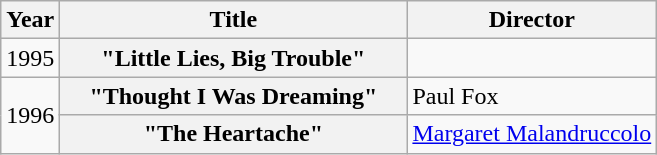<table class="wikitable plainrowheaders">
<tr>
<th>Year</th>
<th style="width:14em;">Title</th>
<th>Director</th>
</tr>
<tr>
<td>1995</td>
<th scope="row">"Little Lies, Big Trouble"</th>
<td></td>
</tr>
<tr>
<td rowspan="2">1996</td>
<th scope="row">"Thought I Was Dreaming"</th>
<td>Paul Fox</td>
</tr>
<tr>
<th scope="row">"The Heartache"</th>
<td><a href='#'>Margaret Malandruccolo</a></td>
</tr>
</table>
